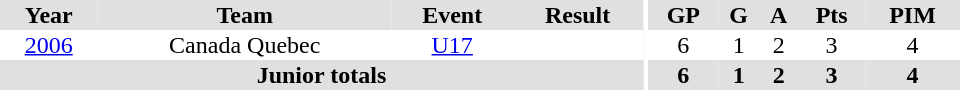<table border="0" cellpadding="1" cellspacing="0" ID="Table3" style="text-align:center; width:40em">
<tr ALIGN="center" bgcolor="#e0e0e0">
<th>Year</th>
<th>Team</th>
<th>Event</th>
<th>Result</th>
<th rowspan="99" bgcolor="#ffffff"></th>
<th>GP</th>
<th>G</th>
<th>A</th>
<th>Pts</th>
<th>PIM</th>
</tr>
<tr>
<td><a href='#'>2006</a></td>
<td>Canada Quebec</td>
<td><a href='#'>U17</a></td>
<td></td>
<td>6</td>
<td>1</td>
<td>2</td>
<td>3</td>
<td>4</td>
</tr>
<tr ALIGN="center" bgcolor="#e0e0e0">
<th colspan=4>Junior totals</th>
<th>6</th>
<th>1</th>
<th>2</th>
<th>3</th>
<th>4</th>
</tr>
</table>
